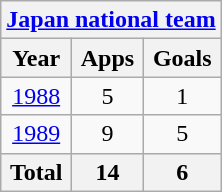<table class="wikitable" style="text-align:center">
<tr>
<th colspan=3><a href='#'>Japan national team</a></th>
</tr>
<tr>
<th>Year</th>
<th>Apps</th>
<th>Goals</th>
</tr>
<tr>
<td><a href='#'>1988</a></td>
<td>5</td>
<td>1</td>
</tr>
<tr>
<td><a href='#'>1989</a></td>
<td>9</td>
<td>5</td>
</tr>
<tr>
<th>Total</th>
<th>14</th>
<th>6</th>
</tr>
</table>
